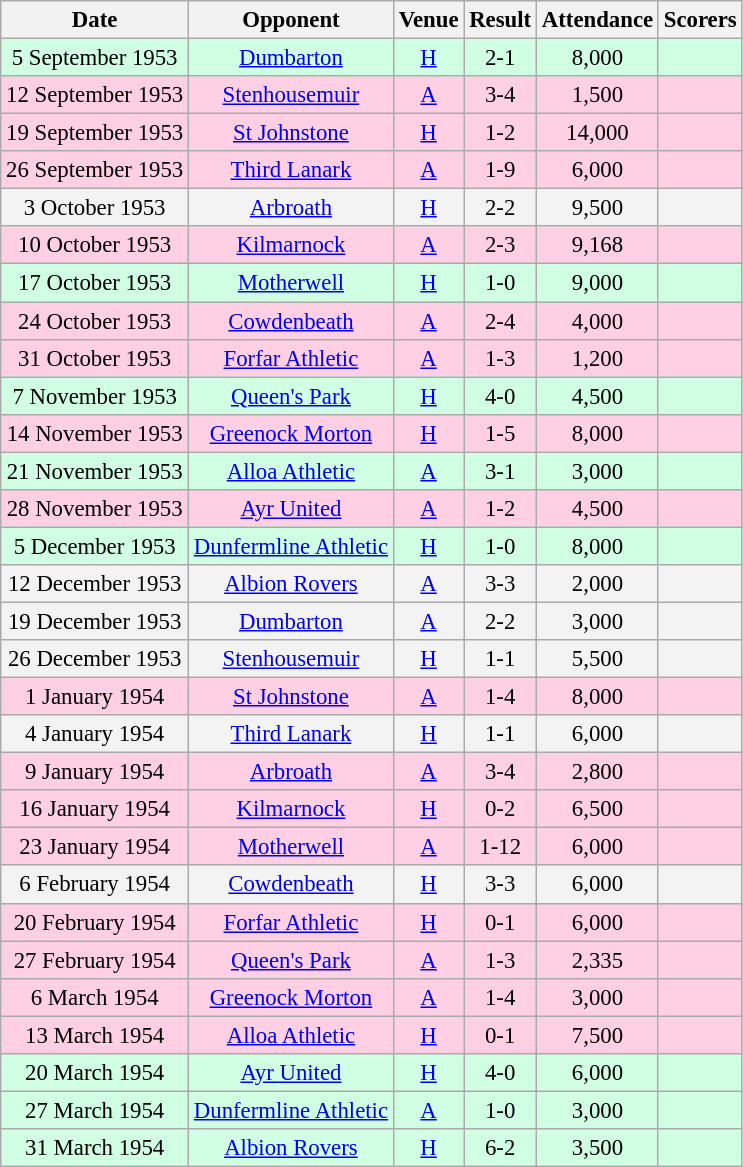<table class="wikitable sortable" style="font-size:95%; text-align:center">
<tr>
<th>Date</th>
<th>Opponent</th>
<th>Venue</th>
<th>Result</th>
<th>Attendance</th>
<th>Scorers</th>
</tr>
<tr bgcolor = "#d0ffe3">
<td>5 September 1953</td>
<td><a href='#'>Dumbarton</a></td>
<td><a href='#'>H</a></td>
<td>2-1</td>
<td>8,000</td>
<td></td>
</tr>
<tr bgcolor = "#ffd0e3">
<td>12 September 1953</td>
<td><a href='#'>Stenhousemuir</a></td>
<td><a href='#'>A</a></td>
<td>3-4</td>
<td>1,500</td>
<td></td>
</tr>
<tr bgcolor = "#ffd0e3">
<td>19 September 1953</td>
<td><a href='#'>St Johnstone</a></td>
<td><a href='#'>H</a></td>
<td>1-2</td>
<td>14,000</td>
<td></td>
</tr>
<tr bgcolor = "#ffd0e3">
<td>26 September 1953</td>
<td><a href='#'>Third Lanark</a></td>
<td><a href='#'>A</a></td>
<td>1-9</td>
<td>6,000</td>
<td></td>
</tr>
<tr bgcolor = "#f3f3f3">
<td>3 October 1953</td>
<td><a href='#'>Arbroath</a></td>
<td><a href='#'>H</a></td>
<td>2-2</td>
<td>9,500</td>
<td></td>
</tr>
<tr bgcolor = "#ffd0e3">
<td>10 October 1953</td>
<td><a href='#'>Kilmarnock</a></td>
<td><a href='#'>A</a></td>
<td>2-3</td>
<td>9,168</td>
<td></td>
</tr>
<tr bgcolor = "#d0ffe3">
<td>17 October 1953</td>
<td><a href='#'>Motherwell</a></td>
<td><a href='#'>H</a></td>
<td>1-0</td>
<td>9,000</td>
<td></td>
</tr>
<tr bgcolor = "#ffd0e3">
<td>24 October 1953</td>
<td><a href='#'>Cowdenbeath</a></td>
<td><a href='#'>A</a></td>
<td>2-4</td>
<td>4,000</td>
<td></td>
</tr>
<tr bgcolor = "#ffd0e3">
<td>31 October 1953</td>
<td><a href='#'>Forfar Athletic</a></td>
<td><a href='#'>A</a></td>
<td>1-3</td>
<td>1,200</td>
<td></td>
</tr>
<tr bgcolor = "#d0ffe3">
<td>7 November 1953</td>
<td><a href='#'>Queen's Park</a></td>
<td><a href='#'>H</a></td>
<td>4-0</td>
<td>4,500</td>
<td></td>
</tr>
<tr bgcolor = "#ffd0e3">
<td>14 November 1953</td>
<td><a href='#'>Greenock Morton</a></td>
<td><a href='#'>H</a></td>
<td>1-5</td>
<td>8,000</td>
<td></td>
</tr>
<tr bgcolor = "#d0ffe3">
<td>21 November 1953</td>
<td><a href='#'>Alloa Athletic</a></td>
<td><a href='#'>A</a></td>
<td>3-1</td>
<td>3,000</td>
<td></td>
</tr>
<tr bgcolor = "#ffd0e3">
<td>28 November 1953</td>
<td><a href='#'>Ayr United</a></td>
<td><a href='#'>A</a></td>
<td>1-2</td>
<td>4,500</td>
<td></td>
</tr>
<tr bgcolor = "#d0ffe3">
<td>5 December 1953</td>
<td><a href='#'>Dunfermline Athletic</a></td>
<td><a href='#'>H</a></td>
<td>1-0</td>
<td>8,000</td>
<td></td>
</tr>
<tr bgcolor = "#f3f3f3">
<td>12 December 1953</td>
<td><a href='#'>Albion Rovers</a></td>
<td><a href='#'>A</a></td>
<td>3-3</td>
<td>2,000</td>
<td></td>
</tr>
<tr bgcolor = "#f3f3f3">
<td>19 December 1953</td>
<td><a href='#'>Dumbarton</a></td>
<td><a href='#'>A</a></td>
<td>2-2</td>
<td>3,000</td>
<td></td>
</tr>
<tr bgcolor = "#f3f3f3">
<td>26 December 1953</td>
<td><a href='#'>Stenhousemuir</a></td>
<td><a href='#'>H</a></td>
<td>1-1</td>
<td>5,500</td>
<td></td>
</tr>
<tr bgcolor = "#ffd0e3">
<td>1 January 1954</td>
<td><a href='#'>St Johnstone</a></td>
<td><a href='#'>A</a></td>
<td>1-4</td>
<td>8,000</td>
<td></td>
</tr>
<tr bgcolor = "#f3f3f3">
<td>4 January 1954</td>
<td><a href='#'>Third Lanark</a></td>
<td><a href='#'>H</a></td>
<td>1-1</td>
<td>6,000</td>
<td></td>
</tr>
<tr bgcolor = "#ffd0e3">
<td>9 January 1954</td>
<td><a href='#'>Arbroath</a></td>
<td><a href='#'>A</a></td>
<td>3-4</td>
<td>2,800</td>
<td></td>
</tr>
<tr bgcolor = "#ffd0e3">
<td>16 January 1954</td>
<td><a href='#'>Kilmarnock</a></td>
<td><a href='#'>H</a></td>
<td>0-2</td>
<td>6,500</td>
<td></td>
</tr>
<tr bgcolor = "#ffd0e3">
<td>23 January 1954</td>
<td><a href='#'>Motherwell</a></td>
<td><a href='#'>A</a></td>
<td>1-12</td>
<td>6,000</td>
<td></td>
</tr>
<tr bgcolor = "#f3f3f3">
<td>6 February 1954</td>
<td><a href='#'>Cowdenbeath</a></td>
<td><a href='#'>H</a></td>
<td>3-3</td>
<td>6,000</td>
<td></td>
</tr>
<tr bgcolor = "#ffd0e3">
<td>20 February 1954</td>
<td><a href='#'>Forfar Athletic</a></td>
<td><a href='#'>H</a></td>
<td>0-1</td>
<td>6,000</td>
<td></td>
</tr>
<tr bgcolor = "#ffd0e3">
<td>27 February 1954</td>
<td><a href='#'>Queen's Park</a></td>
<td><a href='#'>A</a></td>
<td>1-3</td>
<td>2,335</td>
<td></td>
</tr>
<tr bgcolor = "#ffd0e3">
<td>6 March 1954</td>
<td><a href='#'>Greenock Morton</a></td>
<td><a href='#'>A</a></td>
<td>1-4</td>
<td>3,000</td>
<td></td>
</tr>
<tr bgcolor = "#ffd0e3">
<td>13 March 1954</td>
<td><a href='#'>Alloa Athletic</a></td>
<td><a href='#'>H</a></td>
<td>0-1</td>
<td>7,500</td>
<td></td>
</tr>
<tr bgcolor = "#d0ffe3">
<td>20 March 1954</td>
<td><a href='#'>Ayr United</a></td>
<td><a href='#'>H</a></td>
<td>4-0</td>
<td>6,000</td>
<td></td>
</tr>
<tr bgcolor = "#d0ffe3">
<td>27 March 1954</td>
<td><a href='#'>Dunfermline Athletic</a></td>
<td><a href='#'>A</a></td>
<td>1-0</td>
<td>3,000</td>
<td></td>
</tr>
<tr bgcolor = "#d0ffe3">
<td>31 March 1954</td>
<td><a href='#'>Albion Rovers</a></td>
<td><a href='#'>H</a></td>
<td>6-2</td>
<td>3,500</td>
<td></td>
</tr>
</table>
